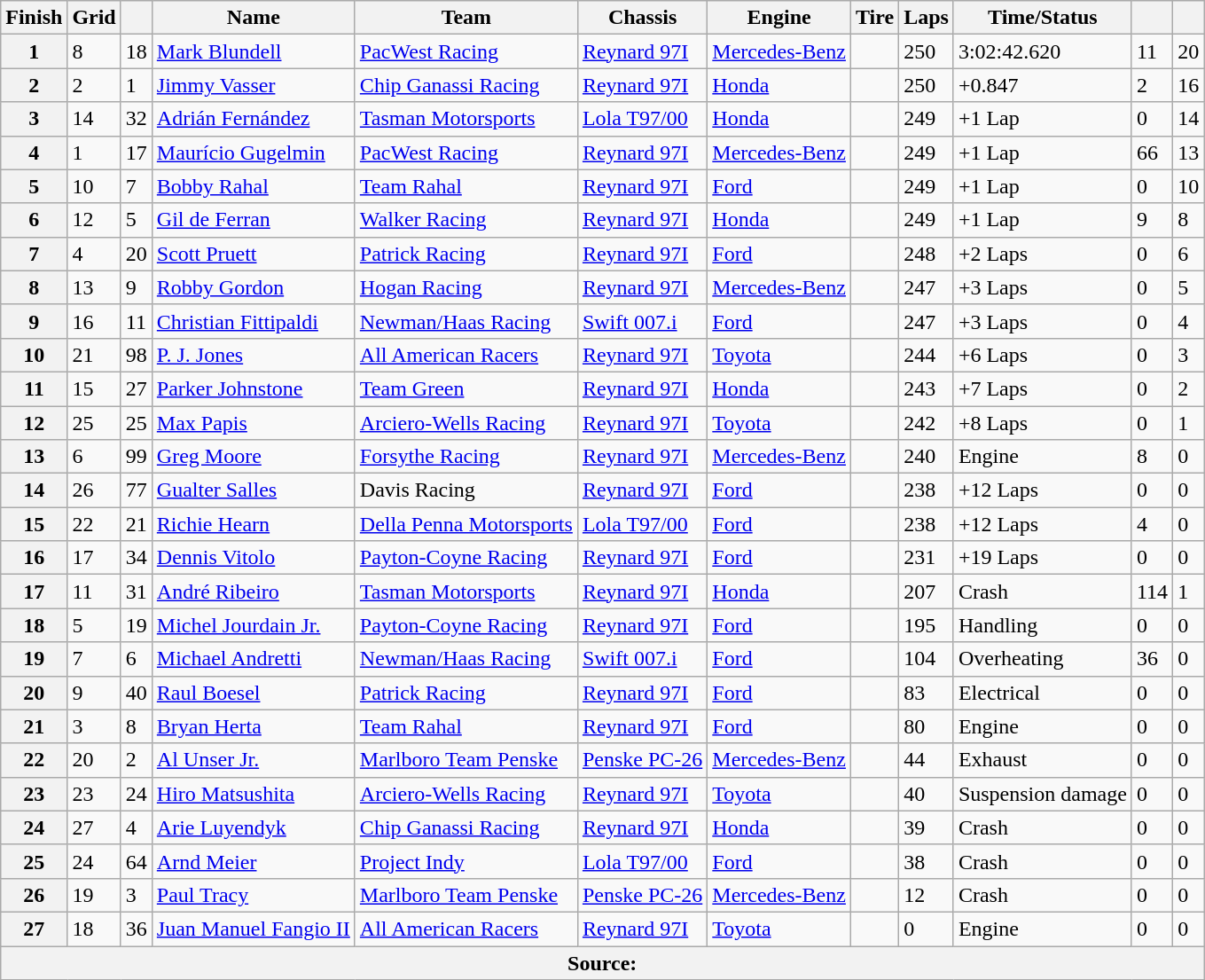<table class="wikitable">
<tr>
<th>Finish</th>
<th>Grid</th>
<th></th>
<th>Name</th>
<th>Team</th>
<th>Chassis</th>
<th>Engine</th>
<th>Tire</th>
<th>Laps</th>
<th>Time/Status</th>
<th></th>
<th></th>
</tr>
<tr>
<th>1</th>
<td>8</td>
<td>18</td>
<td> <a href='#'>Mark Blundell</a></td>
<td><a href='#'>PacWest Racing</a></td>
<td><a href='#'>Reynard 97I</a></td>
<td><a href='#'>Mercedes-Benz</a></td>
<td></td>
<td>250</td>
<td>3:02:42.620</td>
<td>11</td>
<td>20</td>
</tr>
<tr>
<th>2</th>
<td>2</td>
<td>1</td>
<td> <a href='#'>Jimmy Vasser</a></td>
<td><a href='#'>Chip Ganassi Racing</a></td>
<td><a href='#'>Reynard 97I</a></td>
<td><a href='#'>Honda</a></td>
<td></td>
<td>250</td>
<td>+0.847</td>
<td>2</td>
<td>16</td>
</tr>
<tr>
<th>3</th>
<td>14</td>
<td>32</td>
<td> <a href='#'>Adrián Fernández</a></td>
<td><a href='#'>Tasman Motorsports</a></td>
<td><a href='#'>Lola T97/00</a></td>
<td><a href='#'>Honda</a></td>
<td></td>
<td>249</td>
<td>+1 Lap</td>
<td>0</td>
<td>14</td>
</tr>
<tr>
<th>4</th>
<td>1</td>
<td>17</td>
<td> <a href='#'>Maurício Gugelmin</a></td>
<td><a href='#'>PacWest Racing</a></td>
<td><a href='#'>Reynard 97I</a></td>
<td><a href='#'>Mercedes-Benz</a></td>
<td></td>
<td>249</td>
<td>+1 Lap</td>
<td>66</td>
<td>13</td>
</tr>
<tr>
<th>5</th>
<td>10</td>
<td>7</td>
<td> <a href='#'>Bobby Rahal</a></td>
<td><a href='#'>Team Rahal</a></td>
<td><a href='#'>Reynard 97I</a></td>
<td><a href='#'>Ford</a></td>
<td></td>
<td>249</td>
<td>+1 Lap</td>
<td>0</td>
<td>10</td>
</tr>
<tr>
<th>6</th>
<td>12</td>
<td>5</td>
<td> <a href='#'>Gil de Ferran</a></td>
<td><a href='#'>Walker Racing</a></td>
<td><a href='#'>Reynard 97I</a></td>
<td><a href='#'>Honda</a></td>
<td></td>
<td>249</td>
<td>+1 Lap</td>
<td>9</td>
<td>8</td>
</tr>
<tr>
<th>7</th>
<td>4</td>
<td>20</td>
<td> <a href='#'>Scott Pruett</a></td>
<td><a href='#'>Patrick Racing</a></td>
<td><a href='#'>Reynard 97I</a></td>
<td><a href='#'>Ford</a></td>
<td></td>
<td>248</td>
<td>+2 Laps</td>
<td>0</td>
<td>6</td>
</tr>
<tr>
<th>8</th>
<td>13</td>
<td>9</td>
<td> <a href='#'>Robby Gordon</a></td>
<td><a href='#'>Hogan Racing</a></td>
<td><a href='#'>Reynard 97I</a></td>
<td><a href='#'>Mercedes-Benz</a></td>
<td></td>
<td>247</td>
<td>+3 Laps</td>
<td>0</td>
<td>5</td>
</tr>
<tr>
<th>9</th>
<td>16</td>
<td>11</td>
<td> <a href='#'>Christian Fittipaldi</a></td>
<td><a href='#'>Newman/Haas Racing</a></td>
<td><a href='#'>Swift 007.i</a></td>
<td><a href='#'>Ford</a></td>
<td></td>
<td>247</td>
<td>+3 Laps</td>
<td>0</td>
<td>4</td>
</tr>
<tr>
<th>10</th>
<td>21</td>
<td>98</td>
<td> <a href='#'>P. J. Jones</a></td>
<td><a href='#'>All American Racers</a></td>
<td><a href='#'>Reynard 97I</a></td>
<td><a href='#'>Toyota</a></td>
<td></td>
<td>244</td>
<td>+6 Laps</td>
<td>0</td>
<td>3</td>
</tr>
<tr>
<th>11</th>
<td>15</td>
<td>27</td>
<td> <a href='#'>Parker Johnstone</a></td>
<td><a href='#'>Team Green</a></td>
<td><a href='#'>Reynard 97I</a></td>
<td><a href='#'>Honda</a></td>
<td></td>
<td>243</td>
<td>+7 Laps</td>
<td>0</td>
<td>2</td>
</tr>
<tr>
<th>12</th>
<td>25</td>
<td>25</td>
<td> <a href='#'>Max Papis</a></td>
<td><a href='#'>Arciero-Wells Racing</a></td>
<td><a href='#'>Reynard 97I</a></td>
<td><a href='#'>Toyota</a></td>
<td></td>
<td>242</td>
<td>+8 Laps</td>
<td>0</td>
<td>1</td>
</tr>
<tr>
<th>13</th>
<td>6</td>
<td>99</td>
<td> <a href='#'>Greg Moore</a></td>
<td><a href='#'>Forsythe Racing</a></td>
<td><a href='#'>Reynard 97I</a></td>
<td><a href='#'>Mercedes-Benz</a></td>
<td></td>
<td>240</td>
<td>Engine</td>
<td>8</td>
<td>0</td>
</tr>
<tr>
<th>14</th>
<td>26</td>
<td>77</td>
<td> <a href='#'>Gualter Salles</a></td>
<td>Davis Racing</td>
<td><a href='#'>Reynard 97I</a></td>
<td><a href='#'>Ford</a></td>
<td></td>
<td>238</td>
<td>+12 Laps</td>
<td>0</td>
<td>0</td>
</tr>
<tr>
<th>15</th>
<td>22</td>
<td>21</td>
<td> <a href='#'>Richie Hearn</a></td>
<td><a href='#'>Della Penna Motorsports</a></td>
<td><a href='#'>Lola T97/00</a></td>
<td><a href='#'>Ford</a></td>
<td></td>
<td>238</td>
<td>+12 Laps</td>
<td>4</td>
<td>0</td>
</tr>
<tr>
<th>16</th>
<td>17</td>
<td>34</td>
<td> <a href='#'>Dennis Vitolo</a></td>
<td><a href='#'>Payton-Coyne Racing</a></td>
<td><a href='#'>Reynard 97I</a></td>
<td><a href='#'>Ford</a></td>
<td></td>
<td>231</td>
<td>+19 Laps</td>
<td>0</td>
<td>0</td>
</tr>
<tr>
<th>17</th>
<td>11</td>
<td>31</td>
<td> <a href='#'>André Ribeiro</a></td>
<td><a href='#'>Tasman Motorsports</a></td>
<td><a href='#'>Reynard 97I</a></td>
<td><a href='#'>Honda</a></td>
<td></td>
<td>207</td>
<td>Crash</td>
<td>114</td>
<td>1</td>
</tr>
<tr>
<th>18</th>
<td>5</td>
<td>19</td>
<td> <a href='#'>Michel Jourdain Jr.</a></td>
<td><a href='#'>Payton-Coyne Racing</a></td>
<td><a href='#'>Reynard 97I</a></td>
<td><a href='#'>Ford</a></td>
<td></td>
<td>195</td>
<td>Handling</td>
<td>0</td>
<td>0</td>
</tr>
<tr>
<th>19</th>
<td>7</td>
<td>6</td>
<td> <a href='#'>Michael Andretti</a></td>
<td><a href='#'>Newman/Haas Racing</a></td>
<td><a href='#'>Swift 007.i</a></td>
<td><a href='#'>Ford</a></td>
<td></td>
<td>104</td>
<td>Overheating</td>
<td>36</td>
<td>0</td>
</tr>
<tr>
<th>20</th>
<td>9</td>
<td>40</td>
<td> <a href='#'>Raul Boesel</a></td>
<td><a href='#'>Patrick Racing</a></td>
<td><a href='#'>Reynard 97I</a></td>
<td><a href='#'>Ford</a></td>
<td></td>
<td>83</td>
<td>Electrical</td>
<td>0</td>
<td>0</td>
</tr>
<tr>
<th>21</th>
<td>3</td>
<td>8</td>
<td> <a href='#'>Bryan Herta</a></td>
<td><a href='#'>Team Rahal</a></td>
<td><a href='#'>Reynard 97I</a></td>
<td><a href='#'>Ford</a></td>
<td></td>
<td>80</td>
<td>Engine</td>
<td>0</td>
<td>0</td>
</tr>
<tr>
<th>22</th>
<td>20</td>
<td>2</td>
<td> <a href='#'>Al Unser Jr.</a></td>
<td><a href='#'>Marlboro Team Penske</a></td>
<td><a href='#'>Penske PC-26</a></td>
<td><a href='#'>Mercedes-Benz</a></td>
<td></td>
<td>44</td>
<td>Exhaust</td>
<td>0</td>
<td>0</td>
</tr>
<tr>
<th>23</th>
<td>23</td>
<td>24</td>
<td> <a href='#'>Hiro Matsushita</a></td>
<td><a href='#'>Arciero-Wells Racing</a></td>
<td><a href='#'>Reynard 97I</a></td>
<td><a href='#'>Toyota</a></td>
<td></td>
<td>40</td>
<td>Suspension damage</td>
<td>0</td>
<td>0</td>
</tr>
<tr>
<th>24</th>
<td>27</td>
<td>4</td>
<td> <a href='#'>Arie Luyendyk</a></td>
<td><a href='#'>Chip Ganassi Racing</a></td>
<td><a href='#'>Reynard 97I</a></td>
<td><a href='#'>Honda</a></td>
<td></td>
<td>39</td>
<td>Crash</td>
<td>0</td>
<td>0</td>
</tr>
<tr>
<th>25</th>
<td>24</td>
<td>64</td>
<td> <a href='#'>Arnd Meier</a></td>
<td><a href='#'>Project Indy</a></td>
<td><a href='#'>Lola T97/00</a></td>
<td><a href='#'>Ford</a></td>
<td></td>
<td>38</td>
<td>Crash</td>
<td>0</td>
<td>0</td>
</tr>
<tr>
<th>26</th>
<td>19</td>
<td>3</td>
<td> <a href='#'>Paul Tracy</a></td>
<td><a href='#'>Marlboro Team Penske</a></td>
<td><a href='#'>Penske PC-26</a></td>
<td><a href='#'>Mercedes-Benz</a></td>
<td></td>
<td>12</td>
<td>Crash</td>
<td>0</td>
<td>0</td>
</tr>
<tr>
<th>27</th>
<td>18</td>
<td>36</td>
<td> <a href='#'>Juan Manuel Fangio II</a></td>
<td><a href='#'>All American Racers</a></td>
<td><a href='#'>Reynard 97I</a></td>
<td><a href='#'>Toyota</a></td>
<td></td>
<td>0</td>
<td>Engine</td>
<td>0</td>
<td>0</td>
</tr>
<tr>
<th colspan=12>Source:</th>
</tr>
</table>
